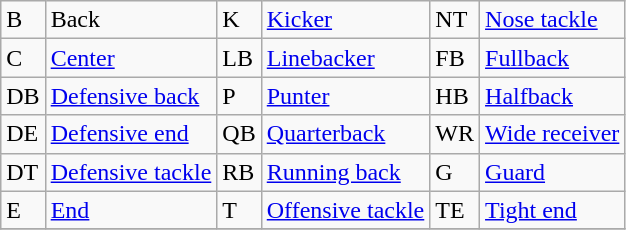<table class="wikitable">
<tr>
<td>B</td>
<td>Back</td>
<td>K</td>
<td><a href='#'>Kicker</a></td>
<td>NT</td>
<td><a href='#'>Nose tackle</a></td>
</tr>
<tr>
<td>C</td>
<td><a href='#'>Center</a></td>
<td>LB</td>
<td><a href='#'>Linebacker</a></td>
<td>FB</td>
<td><a href='#'>Fullback</a></td>
</tr>
<tr>
<td>DB</td>
<td><a href='#'>Defensive back</a></td>
<td>P</td>
<td><a href='#'>Punter</a></td>
<td>HB</td>
<td><a href='#'>Halfback</a></td>
</tr>
<tr>
<td>DE</td>
<td><a href='#'>Defensive end</a></td>
<td>QB</td>
<td><a href='#'>Quarterback</a></td>
<td>WR</td>
<td><a href='#'>Wide receiver</a></td>
</tr>
<tr>
<td>DT</td>
<td><a href='#'>Defensive tackle</a></td>
<td>RB</td>
<td><a href='#'>Running back</a></td>
<td>G</td>
<td><a href='#'>Guard</a></td>
</tr>
<tr>
<td>E</td>
<td><a href='#'>End</a></td>
<td>T</td>
<td><a href='#'>Offensive tackle</a></td>
<td>TE</td>
<td><a href='#'>Tight end</a></td>
</tr>
<tr>
</tr>
</table>
